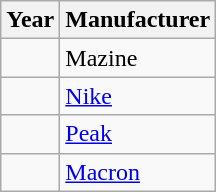<table class="wikitable">
<tr>
<th>Year</th>
<th>Manufacturer</th>
</tr>
<tr>
<td></td>
<td>Mazine</td>
</tr>
<tr>
<td></td>
<td><a href='#'>Nike</a></td>
</tr>
<tr>
<td></td>
<td><a href='#'>Peak</a></td>
</tr>
<tr>
<td></td>
<td><a href='#'>Macron</a></td>
</tr>
</table>
